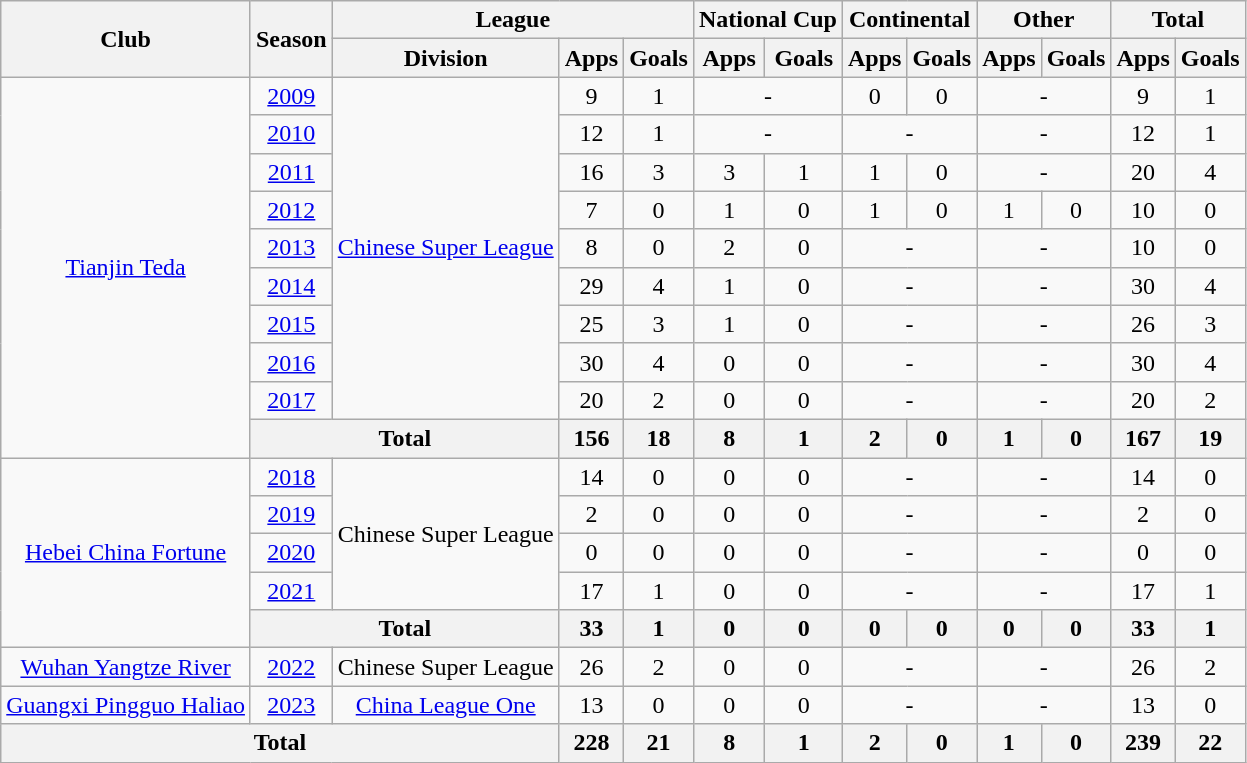<table class="wikitable" style="text-align: center">
<tr>
<th rowspan="2">Club</th>
<th rowspan="2">Season</th>
<th colspan="3">League</th>
<th colspan="2">National Cup</th>
<th colspan="2">Continental</th>
<th colspan="2">Other</th>
<th colspan="2">Total</th>
</tr>
<tr>
<th>Division</th>
<th>Apps</th>
<th>Goals</th>
<th>Apps</th>
<th>Goals</th>
<th>Apps</th>
<th>Goals</th>
<th>Apps</th>
<th>Goals</th>
<th>Apps</th>
<th>Goals</th>
</tr>
<tr>
<td rowspan="10"><a href='#'>Tianjin Teda</a></td>
<td><a href='#'>2009</a></td>
<td rowspan="9"><a href='#'>Chinese Super League</a></td>
<td>9</td>
<td>1</td>
<td colspan="2">-</td>
<td>0</td>
<td>0</td>
<td colspan="2">-</td>
<td>9</td>
<td>1</td>
</tr>
<tr>
<td><a href='#'>2010</a></td>
<td>12</td>
<td>1</td>
<td colspan="2">-</td>
<td colspan="2">-</td>
<td colspan="2">-</td>
<td>12</td>
<td>1</td>
</tr>
<tr>
<td><a href='#'>2011</a></td>
<td>16</td>
<td>3</td>
<td>3</td>
<td>1</td>
<td>1</td>
<td>0</td>
<td colspan="2">-</td>
<td>20</td>
<td>4</td>
</tr>
<tr>
<td><a href='#'>2012</a></td>
<td>7</td>
<td>0</td>
<td>1</td>
<td>0</td>
<td>1</td>
<td>0</td>
<td>1</td>
<td>0</td>
<td>10</td>
<td>0</td>
</tr>
<tr>
<td><a href='#'>2013</a></td>
<td>8</td>
<td>0</td>
<td>2</td>
<td>0</td>
<td colspan="2">-</td>
<td colspan="2">-</td>
<td>10</td>
<td>0</td>
</tr>
<tr>
<td><a href='#'>2014</a></td>
<td>29</td>
<td>4</td>
<td>1</td>
<td>0</td>
<td colspan="2">-</td>
<td colspan="2">-</td>
<td>30</td>
<td>4</td>
</tr>
<tr>
<td><a href='#'>2015</a></td>
<td>25</td>
<td>3</td>
<td>1</td>
<td>0</td>
<td colspan="2">-</td>
<td colspan="2">-</td>
<td>26</td>
<td>3</td>
</tr>
<tr>
<td><a href='#'>2016</a></td>
<td>30</td>
<td>4</td>
<td>0</td>
<td>0</td>
<td colspan="2">-</td>
<td colspan="2">-</td>
<td>30</td>
<td>4</td>
</tr>
<tr>
<td><a href='#'>2017</a></td>
<td>20</td>
<td>2</td>
<td>0</td>
<td>0</td>
<td colspan="2">-</td>
<td colspan="2">-</td>
<td>20</td>
<td>2</td>
</tr>
<tr>
<th colspan="2"><strong>Total</strong></th>
<th>156</th>
<th>18</th>
<th>8</th>
<th>1</th>
<th>2</th>
<th>0</th>
<th>1</th>
<th>0</th>
<th>167</th>
<th>19</th>
</tr>
<tr>
<td rowspan="5"><a href='#'>Hebei China Fortune</a></td>
<td><a href='#'>2018</a></td>
<td rowspan="4">Chinese Super League</td>
<td>14</td>
<td>0</td>
<td>0</td>
<td>0</td>
<td colspan="2">-</td>
<td colspan="2">-</td>
<td>14</td>
<td>0</td>
</tr>
<tr>
<td><a href='#'>2019</a></td>
<td>2</td>
<td>0</td>
<td>0</td>
<td>0</td>
<td colspan="2">-</td>
<td colspan="2">-</td>
<td>2</td>
<td>0</td>
</tr>
<tr>
<td><a href='#'>2020</a></td>
<td>0</td>
<td>0</td>
<td>0</td>
<td>0</td>
<td colspan="2">-</td>
<td colspan="2">-</td>
<td>0</td>
<td>0</td>
</tr>
<tr>
<td><a href='#'>2021</a></td>
<td>17</td>
<td>1</td>
<td>0</td>
<td>0</td>
<td colspan="2">-</td>
<td colspan="2">-</td>
<td>17</td>
<td>1</td>
</tr>
<tr>
<th colspan="2"><strong>Total</strong></th>
<th>33</th>
<th>1</th>
<th>0</th>
<th>0</th>
<th>0</th>
<th>0</th>
<th>0</th>
<th>0</th>
<th>33</th>
<th>1</th>
</tr>
<tr>
<td><a href='#'>Wuhan Yangtze River</a></td>
<td><a href='#'>2022</a></td>
<td>Chinese Super League</td>
<td>26</td>
<td>2</td>
<td>0</td>
<td>0</td>
<td colspan="2">-</td>
<td colspan="2">-</td>
<td>26</td>
<td>2</td>
</tr>
<tr>
<td><a href='#'>Guangxi Pingguo Haliao</a></td>
<td><a href='#'>2023</a></td>
<td><a href='#'>China League One</a></td>
<td>13</td>
<td>0</td>
<td>0</td>
<td>0</td>
<td colspan="2">-</td>
<td colspan="2">-</td>
<td>13</td>
<td>0</td>
</tr>
<tr>
<th colspan=3>Total</th>
<th>228</th>
<th>21</th>
<th>8</th>
<th>1</th>
<th>2</th>
<th>0</th>
<th>1</th>
<th>0</th>
<th>239</th>
<th>22</th>
</tr>
</table>
